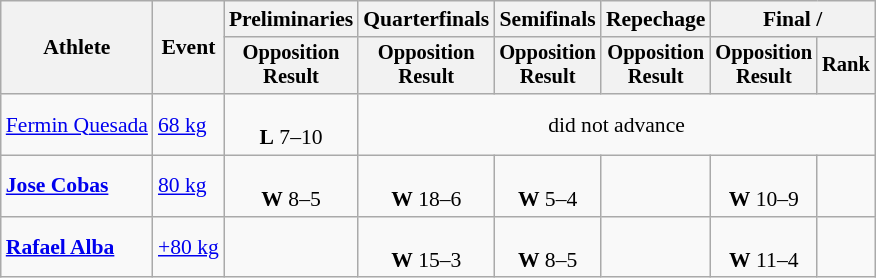<table class="wikitable" style="font-size:90%">
<tr>
<th rowspan=2>Athlete</th>
<th rowspan=2>Event</th>
<th>Preliminaries</th>
<th>Quarterfinals</th>
<th>Semifinals</th>
<th>Repechage</th>
<th colspan=2>Final / </th>
</tr>
<tr style="font-size:95%">
<th>Opposition<br>Result</th>
<th>Opposition<br>Result</th>
<th>Opposition<br>Result</th>
<th>Opposition<br>Result</th>
<th>Opposition<br>Result</th>
<th>Rank</th>
</tr>
<tr align=center>
<td align=left><a href='#'>Fermin Quesada</a></td>
<td align=left><a href='#'>68 kg</a></td>
<td><br><strong>L</strong> 7–10</td>
<td colspan=5>did not advance</td>
</tr>
<tr align=center>
<td align=left><strong><a href='#'>Jose Cobas</a></strong></td>
<td align=left><a href='#'>80 kg</a></td>
<td><br><strong>W</strong> 8–5</td>
<td><br><strong>W</strong> 18–6</td>
<td><br><strong>W</strong> 5–4</td>
<td></td>
<td><br><strong>W</strong> 10–9</td>
<td></td>
</tr>
<tr align=center>
<td align=left><strong><a href='#'>Rafael Alba</a></strong></td>
<td align=left><a href='#'>+80 kg</a></td>
<td></td>
<td><br><strong>W</strong> 15–3</td>
<td><br><strong>W</strong> 8–5</td>
<td></td>
<td><br><strong>W</strong> 11–4</td>
<td></td>
</tr>
</table>
